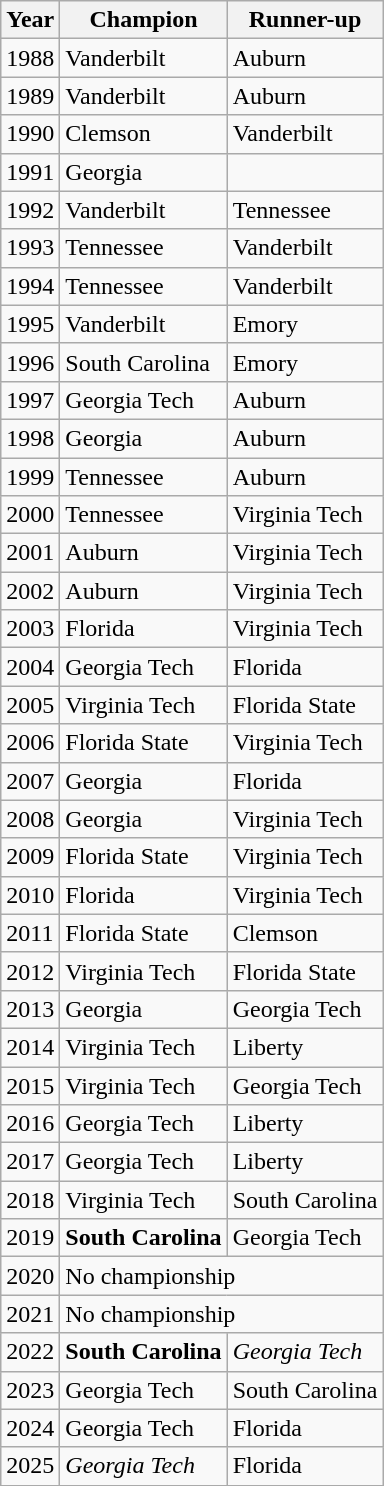<table class="wikitable">
<tr>
<th>Year</th>
<th>Champion</th>
<th>Runner-up</th>
</tr>
<tr>
<td>1988</td>
<td>Vanderbilt</td>
<td>Auburn</td>
</tr>
<tr>
<td>1989</td>
<td>Vanderbilt</td>
<td>Auburn</td>
</tr>
<tr>
<td>1990</td>
<td>Clemson</td>
<td>Vanderbilt</td>
</tr>
<tr>
<td>1991</td>
<td>Georgia</td>
<td></td>
</tr>
<tr>
<td>1992</td>
<td>Vanderbilt</td>
<td>Tennessee</td>
</tr>
<tr>
<td>1993</td>
<td>Tennessee</td>
<td>Vanderbilt</td>
</tr>
<tr>
<td>1994</td>
<td>Tennessee</td>
<td>Vanderbilt</td>
</tr>
<tr>
<td>1995</td>
<td>Vanderbilt</td>
<td>Emory</td>
</tr>
<tr>
<td>1996</td>
<td>South Carolina</td>
<td>Emory</td>
</tr>
<tr>
<td>1997</td>
<td>Georgia Tech</td>
<td>Auburn</td>
</tr>
<tr>
<td>1998</td>
<td>Georgia</td>
<td>Auburn</td>
</tr>
<tr>
<td>1999</td>
<td>Tennessee</td>
<td>Auburn</td>
</tr>
<tr>
<td>2000</td>
<td>Tennessee</td>
<td>Virginia Tech</td>
</tr>
<tr>
<td>2001</td>
<td>Auburn</td>
<td>Virginia Tech</td>
</tr>
<tr>
<td>2002</td>
<td>Auburn</td>
<td>Virginia Tech</td>
</tr>
<tr>
<td>2003</td>
<td>Florida</td>
<td>Virginia Tech</td>
</tr>
<tr>
<td>2004</td>
<td>Georgia Tech</td>
<td>Florida</td>
</tr>
<tr>
<td>2005</td>
<td>Virginia Tech</td>
<td>Florida State</td>
</tr>
<tr>
<td>2006</td>
<td>Florida State</td>
<td>Virginia Tech</td>
</tr>
<tr>
<td>2007</td>
<td>Georgia</td>
<td>Florida</td>
</tr>
<tr>
<td>2008</td>
<td>Georgia</td>
<td>Virginia Tech</td>
</tr>
<tr>
<td>2009</td>
<td>Florida State</td>
<td>Virginia Tech</td>
</tr>
<tr>
<td>2010</td>
<td>Florida</td>
<td>Virginia Tech</td>
</tr>
<tr>
<td>2011</td>
<td>Florida State</td>
<td>Clemson</td>
</tr>
<tr>
<td>2012</td>
<td>Virginia Tech</td>
<td>Florida State</td>
</tr>
<tr>
<td>2013</td>
<td>Georgia</td>
<td>Georgia Tech</td>
</tr>
<tr>
<td>2014</td>
<td>Virginia Tech</td>
<td>Liberty</td>
</tr>
<tr>
<td>2015</td>
<td>Virginia Tech</td>
<td>Georgia Tech</td>
</tr>
<tr>
<td>2016</td>
<td>Georgia Tech</td>
<td>Liberty</td>
</tr>
<tr>
<td>2017</td>
<td>Georgia Tech</td>
<td>Liberty</td>
</tr>
<tr>
<td>2018</td>
<td>Virginia Tech</td>
<td>South Carolina</td>
</tr>
<tr>
<td>2019</td>
<td><strong>South Carolina</strong></td>
<td>Georgia Tech</td>
</tr>
<tr>
<td>2020</td>
<td colspan="2">No championship</td>
</tr>
<tr>
<td>2021</td>
<td colspan="2">No championship</td>
</tr>
<tr>
<td>2022</td>
<td><strong>South Carolina</strong></td>
<td><em>Georgia Tech</em></td>
</tr>
<tr>
<td>2023</td>
<td>Georgia Tech</td>
<td>South Carolina</td>
</tr>
<tr>
<td>2024</td>
<td>Georgia Tech</td>
<td>Florida</td>
</tr>
<tr>
<td>2025</td>
<td><em>Georgia Tech</em></td>
<td>Florida</td>
</tr>
</table>
